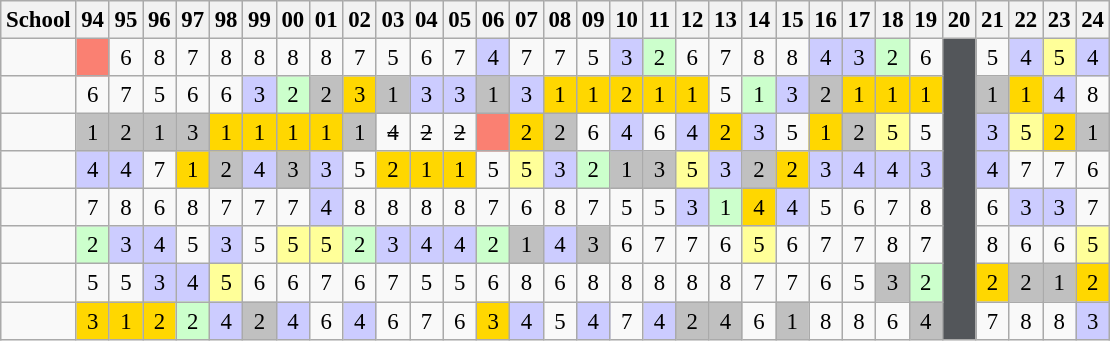<table class=wikitable style=font-size:95%;">
<tr>
<th>School</th>
<th>94</th>
<th>95</th>
<th>96</th>
<th>97</th>
<th>98</th>
<th>99</th>
<th>00</th>
<th>01</th>
<th>02</th>
<th>03</th>
<th>04</th>
<th>05</th>
<th>06</th>
<th>07</th>
<th>08</th>
<th>09</th>
<th>10</th>
<th>11</th>
<th>12</th>
<th>13</th>
<th>14</th>
<th>15</th>
<th>16</th>
<th>17</th>
<th>18</th>
<th>19</th>
<th>20</th>
<th>21</th>
<th>22</th>
<th>23</th>
<th>24</th>
</tr>
<tr align=center>
<td align=left><strong></strong></td>
<td style="background:salmon;"></td>
<td>6</td>
<td>8</td>
<td>7</td>
<td>8</td>
<td>8</td>
<td>8</td>
<td>8</td>
<td>7</td>
<td>5</td>
<td>6</td>
<td>7</td>
<td style="background:#ccf;">4</td>
<td>7</td>
<td>7</td>
<td>5</td>
<td style="background:#ccf;">3</td>
<td style="background:#cfc;">2</td>
<td>6</td>
<td>7</td>
<td>8</td>
<td>8</td>
<td style="background:#ccf;">4</td>
<td style="background:#ccf;">3</td>
<td style="background:#cfc;">2</td>
<td>6</td>
<td style="background:#53565a;" rowspan=8></td>
<td>5</td>
<td style="background:#ccf;">4</td>
<td style="background:#ff9;">5</td>
<td style="background:#ccf;">4</td>
</tr>
<tr align=center>
<td align=left><strong></strong></td>
<td>6</td>
<td>7</td>
<td>5</td>
<td>6</td>
<td>6</td>
<td style="background:#ccf;">3</td>
<td style="background:#cfc;">2</td>
<td style="background:silver;">2</td>
<td style="background:gold;">3</td>
<td style="background:silver;">1</td>
<td style="background:#ccf;">3</td>
<td style="background:#ccf;">3</td>
<td style="background:silver;">1</td>
<td style="background:#ccf;">3</td>
<td style="background:gold;">1</td>
<td style="background:gold;">1</td>
<td style="background:gold;">2</td>
<td style="background:gold;">1</td>
<td style="background:gold;">1</td>
<td>5</td>
<td style="background:#cfc;">1</td>
<td style="background:#ccf;">3</td>
<td style="background:silver;">2</td>
<td style="background:gold;">1</td>
<td style="background:gold;">1</td>
<td style="background:gold;">1</td>
<td style="background:silver;">1</td>
<td style="background:gold;">1</td>
<td style="background:#ccf;">4</td>
<td>8</td>
</tr>
<tr align=center>
<td align=left><strong></strong></td>
<td style="background:silver;">1</td>
<td style="background:silver;">2</td>
<td style="background:silver;">1</td>
<td style="background:silver;">3</td>
<td style="background:gold;">1</td>
<td style="background:gold;">1</td>
<td style="background:gold;">1</td>
<td style="background:gold;">1</td>
<td style="background:silver;">1</td>
<td><span><s>4</s></span></td>
<td><span><s>2</s></span></td>
<td><span><s>2</s></span></td>
<td style="background:salmon;"></td>
<td bgcolor=gold>2</td>
<td style="background:silver;">2</td>
<td>6</td>
<td style="background:#ccf;">4</td>
<td>6</td>
<td style="background:#ccf;">4</td>
<td style="background:gold;">2</td>
<td style="background:#ccf;">3</td>
<td>5</td>
<td style="background:gold;">1</td>
<td style="background:silver;">2</td>
<td style="background:#ff9;">5</td>
<td>5</td>
<td style="background:#ccf;">3</td>
<td style="background:#ff9;">5</td>
<td style="background:gold;">2</td>
<td style="background:silver;">1</td>
</tr>
<tr align=center>
<td align=left><strong></strong></td>
<td style="background:#ccf;">4</td>
<td style="background:#ccf;">4</td>
<td>7</td>
<td style="background:gold;">1</td>
<td style="background:silver;">2</td>
<td style="background:#ccf;">4</td>
<td style="background:silver;">3</td>
<td style="background:#ccf;">3</td>
<td>5</td>
<td style="background:gold;">2</td>
<td style="background:gold;">1</td>
<td style="background:gold;">1</td>
<td>5</td>
<td style="background:#ff9;">5</td>
<td style="background:#ccf;">3</td>
<td style="background:#cfc;">2</td>
<td style="background:silver;">1</td>
<td style="background:silver;">3</td>
<td style="background:#ff9;">5</td>
<td style="background:#ccf;">3</td>
<td style="background:silver;">2</td>
<td style="background:gold;">2</td>
<td style="background:#ccf;">3</td>
<td style="background:#ccf;">4</td>
<td style="background:#ccf;">4</td>
<td style="background:#ccf;">3</td>
<td style="background:#ccf;">4</td>
<td>7</td>
<td>7</td>
<td>6</td>
</tr>
<tr align=center>
<td align=left><strong></strong></td>
<td>7</td>
<td>8</td>
<td>6</td>
<td>8</td>
<td>7</td>
<td>7</td>
<td>7</td>
<td style="background:#ccf;">4</td>
<td>8</td>
<td>8</td>
<td>8</td>
<td>8</td>
<td>7</td>
<td>6</td>
<td>8</td>
<td>7</td>
<td>5</td>
<td>5</td>
<td style="background:#ccf;">3</td>
<td style="background:#cfc;">1</td>
<td style="background:gold;">4</td>
<td style="background:#ccf;">4</td>
<td>5</td>
<td>6</td>
<td>7</td>
<td>8</td>
<td>6</td>
<td style="background:#ccf;">3</td>
<td style="background:#ccf;">3</td>
<td>7</td>
</tr>
<tr align=center>
<td align=left><strong></strong></td>
<td style="background:#cfc;">2</td>
<td style="background:#ccf;">3</td>
<td style="background:#ccf;">4</td>
<td>5</td>
<td style="background:#ccf;">3</td>
<td>5</td>
<td style="background:#ff9;">5</td>
<td style="background:#ff9;">5</td>
<td style="background:#cfc;">2</td>
<td style="background:#ccf;">3</td>
<td style="background:#ccf;">4</td>
<td style="background:#ccf;">4</td>
<td style="background:#cfc;">2</td>
<td style="background:silver;">1</td>
<td style="background:#ccf;">4</td>
<td style="background:silver;">3</td>
<td>6</td>
<td>7</td>
<td>7</td>
<td>6</td>
<td style="background:#ff9;">5</td>
<td>6</td>
<td>7</td>
<td>7</td>
<td>8</td>
<td>7</td>
<td>8</td>
<td>6</td>
<td>6</td>
<td style="background:#ff9;">5</td>
</tr>
<tr align=center>
<td align=left><strong></strong></td>
<td>5</td>
<td>5</td>
<td style="background:#ccf;">3</td>
<td style="background:#ccf;">4</td>
<td style="background:#ff9;">5</td>
<td>6</td>
<td>6</td>
<td>7</td>
<td>6</td>
<td>7</td>
<td>5</td>
<td>5</td>
<td>6</td>
<td>8</td>
<td>6</td>
<td>8</td>
<td>8</td>
<td>8</td>
<td>8</td>
<td>8</td>
<td>7</td>
<td>7</td>
<td>6</td>
<td>5</td>
<td style="background:silver;">3</td>
<td style="background:#cfc;">2</td>
<td style="background:gold;">2</td>
<td style="background:silver;">2</td>
<td style="background:silver;">1</td>
<td style="background:gold;">2</td>
</tr>
<tr align=center>
<td align=left><strong></strong></td>
<td bgcolor=gold>3</td>
<td bgcolor=gold>1</td>
<td bgcolor=gold>2</td>
<td style="background:#cfc;">2</td>
<td style="background:#ccf;">4</td>
<td style="background:silver;">2</td>
<td style="background:#ccf;">4</td>
<td>6</td>
<td style="background:#ccf;">4</td>
<td>6</td>
<td>7</td>
<td>6</td>
<td style="background:gold;">3</td>
<td style="background:#ccf;">4</td>
<td>5</td>
<td style="background:#ccf;">4</td>
<td>7</td>
<td style="background:#ccf;">4</td>
<td style="background:silver;">2</td>
<td style="background:silver;">4</td>
<td>6</td>
<td style="background:silver;">1</td>
<td>8</td>
<td>8</td>
<td>6</td>
<td style="background:silver;">4</td>
<td>7</td>
<td>8</td>
<td>8</td>
<td style="background:#ccf;">3</td>
</tr>
</table>
